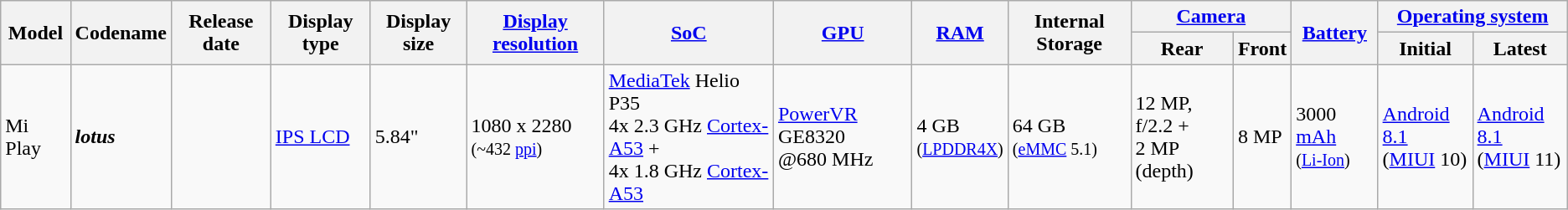<table class="wikitable sortable mw-collapsible">
<tr>
<th rowspan="2">Model</th>
<th rowspan="2">Codename</th>
<th rowspan="2">Release date</th>
<th rowspan="2">Display type</th>
<th rowspan="2">Display size</th>
<th rowspan="2"><a href='#'>Display resolution</a></th>
<th rowspan="2"><a href='#'>SoC</a></th>
<th rowspan="2"><a href='#'>GPU</a></th>
<th rowspan="2"><a href='#'>RAM</a></th>
<th rowspan="2">Internal Storage</th>
<th colspan="2"><a href='#'>Camera</a></th>
<th rowspan="2"><a href='#'>Battery</a></th>
<th colspan="2"><a href='#'>Operating system</a></th>
</tr>
<tr>
<th>Rear</th>
<th>Front</th>
<th>Initial</th>
<th>Latest</th>
</tr>
<tr>
<td>Mi Play</td>
<td><strong><em>lotus</em></strong></td>
<td></td>
<td><a href='#'>IPS LCD</a></td>
<td>5.84"</td>
<td>1080 x 2280<br><small>(~432 <a href='#'>ppi</a>)</small></td>
<td><a href='#'>MediaTek</a> Helio P35<br>4x 2.3 GHz <a href='#'>Cortex-A53</a> +<br>4x 1.8 GHz <a href='#'>Cortex-A53</a></td>
<td><a href='#'>PowerVR</a> GE8320<br>@680 MHz</td>
<td>4 GB<br><small>(<a href='#'>LPDDR4X</a>)</small></td>
<td>64 GB<br><small>(<a href='#'>eMMC</a> 5.1)</small></td>
<td>12 MP, f/2.2 +<br>2 MP (depth)</td>
<td>8 MP</td>
<td>3000 <a href='#'>mAh</a><br><small>(<a href='#'>Li-Ion</a>)</small></td>
<td><a href='#'>Android 8.1</a><br>(<a href='#'>MIUI</a> 10)</td>
<td><a href='#'>Android 8.1</a><br>(<a href='#'>MIUI</a> 11)</td>
</tr>
</table>
